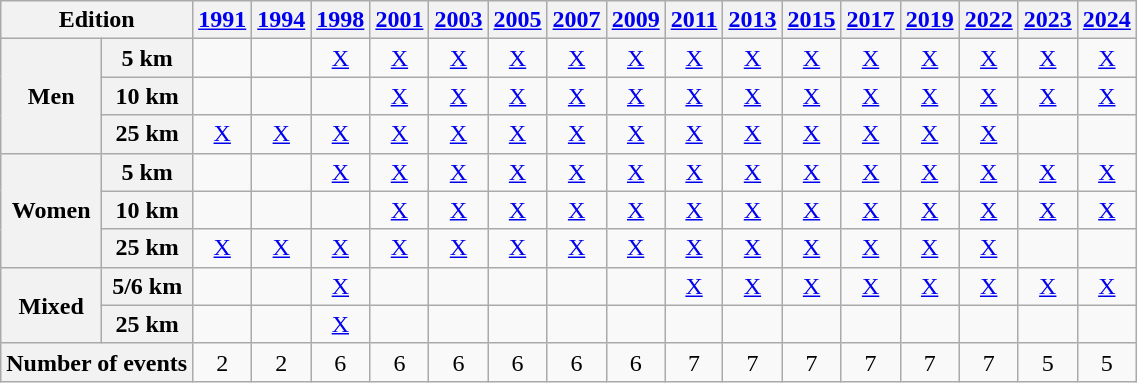<table class="wikitable" style="text-size:95%; text-align:center">
<tr>
<th colspan="2">Edition</th>
<th><a href='#'>1991</a></th>
<th><a href='#'>1994</a></th>
<th><a href='#'>1998</a></th>
<th><a href='#'>2001</a></th>
<th><a href='#'>2003</a></th>
<th><a href='#'>2005</a></th>
<th><a href='#'>2007</a></th>
<th><a href='#'>2009</a></th>
<th><a href='#'>2011</a></th>
<th><a href='#'>2013</a></th>
<th><a href='#'>2015</a></th>
<th><a href='#'>2017</a></th>
<th><a href='#'>2019</a></th>
<th><a href='#'>2022</a></th>
<th><a href='#'>2023</a></th>
<th><a href='#'>2024</a></th>
</tr>
<tr>
<th rowspan="3">Men</th>
<th>5 km</th>
<td></td>
<td></td>
<td><a href='#'>X</a></td>
<td><a href='#'>X</a></td>
<td><a href='#'>X</a></td>
<td><a href='#'>X</a></td>
<td><a href='#'>X</a></td>
<td><a href='#'>X</a></td>
<td><a href='#'>X</a></td>
<td><a href='#'>X</a></td>
<td><a href='#'>X</a></td>
<td><a href='#'>X</a></td>
<td><a href='#'>X</a></td>
<td><a href='#'>X</a></td>
<td><a href='#'>X</a></td>
<td><a href='#'>X</a></td>
</tr>
<tr>
<th>10 km</th>
<td></td>
<td></td>
<td></td>
<td><a href='#'>X</a></td>
<td><a href='#'>X</a></td>
<td><a href='#'>X</a></td>
<td><a href='#'>X</a></td>
<td><a href='#'>X</a></td>
<td><a href='#'>X</a></td>
<td><a href='#'>X</a></td>
<td><a href='#'>X</a></td>
<td><a href='#'>X</a></td>
<td><a href='#'>X</a></td>
<td><a href='#'>X</a></td>
<td><a href='#'>X</a></td>
<td><a href='#'>X</a></td>
</tr>
<tr>
<th>25 km</th>
<td><a href='#'>X</a></td>
<td><a href='#'>X</a></td>
<td><a href='#'>X</a></td>
<td><a href='#'>X</a></td>
<td><a href='#'>X</a></td>
<td><a href='#'>X</a></td>
<td><a href='#'>X</a></td>
<td><a href='#'>X</a></td>
<td><a href='#'>X</a></td>
<td><a href='#'>X</a></td>
<td><a href='#'>X</a></td>
<td><a href='#'>X</a></td>
<td><a href='#'>X</a></td>
<td><a href='#'>X</a></td>
<td></td>
<td></td>
</tr>
<tr>
<th rowspan="3">Women</th>
<th>5 km</th>
<td></td>
<td></td>
<td><a href='#'>X</a></td>
<td><a href='#'>X</a></td>
<td><a href='#'>X</a></td>
<td><a href='#'>X</a></td>
<td><a href='#'>X</a></td>
<td><a href='#'>X</a></td>
<td><a href='#'>X</a></td>
<td><a href='#'>X</a></td>
<td><a href='#'>X</a></td>
<td><a href='#'>X</a></td>
<td><a href='#'>X</a></td>
<td><a href='#'>X</a></td>
<td><a href='#'>X</a></td>
<td><a href='#'>X</a></td>
</tr>
<tr>
<th>10 km</th>
<td></td>
<td></td>
<td></td>
<td><a href='#'>X</a></td>
<td><a href='#'>X</a></td>
<td><a href='#'>X</a></td>
<td><a href='#'>X</a></td>
<td><a href='#'>X</a></td>
<td><a href='#'>X</a></td>
<td><a href='#'>X</a></td>
<td><a href='#'>X</a></td>
<td><a href='#'>X</a></td>
<td><a href='#'>X</a></td>
<td><a href='#'>X</a></td>
<td><a href='#'>X</a></td>
<td><a href='#'>X</a></td>
</tr>
<tr>
<th>25 km</th>
<td><a href='#'>X</a></td>
<td><a href='#'>X</a></td>
<td><a href='#'>X</a></td>
<td><a href='#'>X</a></td>
<td><a href='#'>X</a></td>
<td><a href='#'>X</a></td>
<td><a href='#'>X</a></td>
<td><a href='#'>X</a></td>
<td><a href='#'>X</a></td>
<td><a href='#'>X</a></td>
<td><a href='#'>X</a></td>
<td><a href='#'>X</a></td>
<td><a href='#'>X</a></td>
<td><a href='#'>X</a></td>
<td></td>
<td></td>
</tr>
<tr>
<th rowspan="2">Mixed</th>
<th>5/6 km</th>
<td></td>
<td></td>
<td><a href='#'>X</a></td>
<td></td>
<td></td>
<td></td>
<td></td>
<td></td>
<td><a href='#'>X</a></td>
<td><a href='#'>X</a></td>
<td><a href='#'>X</a></td>
<td><a href='#'>X</a></td>
<td><a href='#'>X</a></td>
<td><a href='#'>X</a></td>
<td><a href='#'>X</a></td>
<td><a href='#'>X</a></td>
</tr>
<tr>
<th>25 km</th>
<td></td>
<td></td>
<td><a href='#'>X</a></td>
<td></td>
<td></td>
<td></td>
<td></td>
<td></td>
<td></td>
<td></td>
<td></td>
<td></td>
<td></td>
<td></td>
<td></td>
<td></td>
</tr>
<tr>
<th colspan="2">Number of events</th>
<td>2</td>
<td>2</td>
<td>6</td>
<td>6</td>
<td>6</td>
<td>6</td>
<td>6</td>
<td>6</td>
<td>7</td>
<td>7</td>
<td>7</td>
<td>7</td>
<td>7</td>
<td>7</td>
<td>5</td>
<td>5</td>
</tr>
</table>
